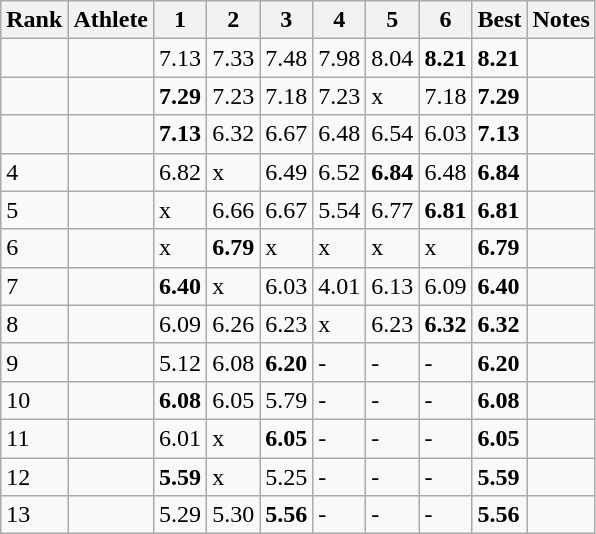<table class="wikitable sortable" style="text-align:left">
<tr>
<th>Rank</th>
<th>Athlete</th>
<th>1</th>
<th>2</th>
<th>3</th>
<th>4</th>
<th>5</th>
<th>6</th>
<th>Best</th>
<th>Notes</th>
</tr>
<tr>
<td></td>
<td></td>
<td>7.13</td>
<td>7.33</td>
<td>7.48</td>
<td>7.98</td>
<td>8.04</td>
<td><strong>8.21</strong></td>
<td><strong>8.21</strong></td>
<td></td>
</tr>
<tr>
<td></td>
<td></td>
<td><strong>7.29</strong></td>
<td>7.23</td>
<td>7.18</td>
<td>7.23</td>
<td>x</td>
<td>7.18</td>
<td><strong>7.29</strong></td>
<td></td>
</tr>
<tr>
<td></td>
<td></td>
<td><strong>7.13</strong></td>
<td>6.32</td>
<td>6.67</td>
<td>6.48</td>
<td>6.54</td>
<td>6.03</td>
<td><strong>7.13</strong></td>
<td></td>
</tr>
<tr>
<td>4</td>
<td></td>
<td>6.82</td>
<td>x</td>
<td>6.49</td>
<td>6.52</td>
<td><strong>6.84</strong></td>
<td>6.48</td>
<td><strong>6.84</strong></td>
<td></td>
</tr>
<tr>
<td>5</td>
<td></td>
<td>x</td>
<td>6.66</td>
<td>6.67</td>
<td>5.54</td>
<td>6.77</td>
<td><strong>6.81</strong></td>
<td><strong>6.81</strong></td>
<td></td>
</tr>
<tr>
<td>6</td>
<td></td>
<td>x</td>
<td><strong>6.79</strong></td>
<td>x</td>
<td>x</td>
<td>x</td>
<td>x</td>
<td><strong>6.79</strong></td>
<td></td>
</tr>
<tr>
<td>7</td>
<td></td>
<td><strong>6.40</strong></td>
<td>x</td>
<td>6.03</td>
<td>4.01</td>
<td>6.13</td>
<td>6.09</td>
<td><strong>6.40</strong></td>
<td></td>
</tr>
<tr>
<td>8</td>
<td></td>
<td>6.09</td>
<td>6.26</td>
<td>6.23</td>
<td>x</td>
<td>6.23</td>
<td><strong>6.32</strong></td>
<td><strong>6.32</strong></td>
<td></td>
</tr>
<tr>
<td>9</td>
<td></td>
<td>5.12</td>
<td>6.08</td>
<td><strong>6.20</strong></td>
<td>-</td>
<td>-</td>
<td>-</td>
<td><strong>6.20</strong></td>
<td></td>
</tr>
<tr>
<td>10</td>
<td></td>
<td><strong>6.08</strong></td>
<td>6.05</td>
<td>5.79</td>
<td>-</td>
<td>-</td>
<td>-</td>
<td><strong>6.08</strong></td>
<td></td>
</tr>
<tr>
<td>11</td>
<td></td>
<td>6.01</td>
<td>x</td>
<td><strong>6.05</strong></td>
<td>-</td>
<td>-</td>
<td>-</td>
<td><strong>6.05</strong></td>
<td></td>
</tr>
<tr>
<td>12</td>
<td></td>
<td><strong>5.59</strong></td>
<td>x</td>
<td>5.25</td>
<td>-</td>
<td>-</td>
<td>-</td>
<td><strong>5.59</strong></td>
<td></td>
</tr>
<tr>
<td>13</td>
<td></td>
<td>5.29</td>
<td>5.30</td>
<td><strong>5.56</strong></td>
<td>-</td>
<td>-</td>
<td>-</td>
<td><strong>5.56</strong></td>
<td></td>
</tr>
</table>
